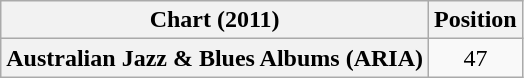<table class="wikitable plainrowheaders" style="text-align:center">
<tr>
<th scope="col">Chart (2011)</th>
<th scope="col">Position</th>
</tr>
<tr>
<th scope="row">Australian Jazz & Blues Albums (ARIA)</th>
<td>47</td>
</tr>
</table>
